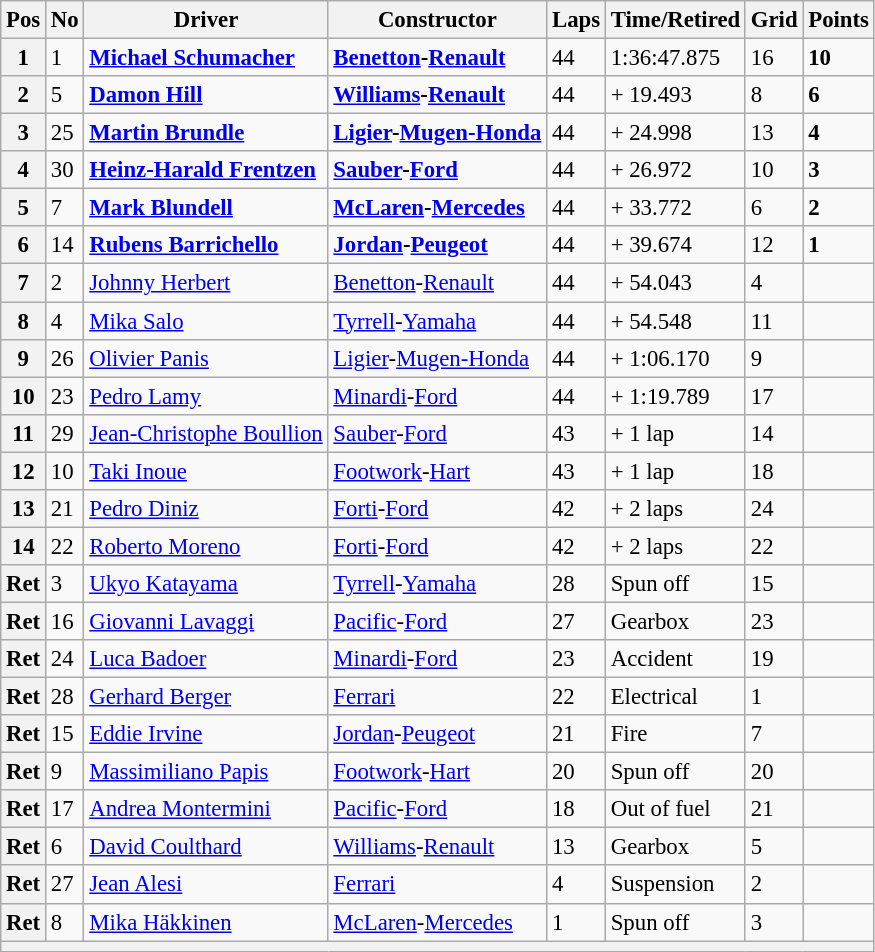<table class="wikitable" style="font-size: 95%;">
<tr>
<th>Pos</th>
<th>No</th>
<th>Driver</th>
<th>Constructor</th>
<th>Laps</th>
<th>Time/Retired</th>
<th>Grid</th>
<th>Points</th>
</tr>
<tr>
<th>1</th>
<td>1</td>
<td> <strong><a href='#'>Michael Schumacher</a></strong></td>
<td><strong><a href='#'>Benetton</a>-<a href='#'>Renault</a></strong></td>
<td>44</td>
<td>1:36:47.875</td>
<td>16</td>
<td><strong>10</strong></td>
</tr>
<tr>
<th>2</th>
<td>5</td>
<td> <strong><a href='#'>Damon Hill</a></strong></td>
<td><strong><a href='#'>Williams</a>-<a href='#'>Renault</a></strong></td>
<td>44</td>
<td>+ 19.493</td>
<td>8</td>
<td><strong>6</strong></td>
</tr>
<tr>
<th>3</th>
<td>25</td>
<td> <strong><a href='#'>Martin Brundle</a></strong></td>
<td><strong><a href='#'>Ligier</a>-<a href='#'>Mugen-Honda</a></strong></td>
<td>44</td>
<td>+ 24.998</td>
<td>13</td>
<td><strong>4</strong></td>
</tr>
<tr>
<th>4</th>
<td>30</td>
<td> <strong><a href='#'>Heinz-Harald Frentzen</a></strong></td>
<td><strong><a href='#'>Sauber</a>-<a href='#'>Ford</a></strong></td>
<td>44</td>
<td>+ 26.972</td>
<td>10</td>
<td><strong>3</strong></td>
</tr>
<tr>
<th>5</th>
<td>7</td>
<td> <strong><a href='#'>Mark Blundell</a></strong></td>
<td><strong><a href='#'>McLaren</a>-<a href='#'>Mercedes</a></strong></td>
<td>44</td>
<td>+ 33.772</td>
<td>6</td>
<td><strong>2</strong></td>
</tr>
<tr>
<th>6</th>
<td>14</td>
<td> <strong><a href='#'>Rubens Barrichello</a></strong></td>
<td><strong><a href='#'>Jordan</a>-<a href='#'>Peugeot</a></strong></td>
<td>44</td>
<td>+ 39.674</td>
<td>12</td>
<td><strong>1</strong></td>
</tr>
<tr>
<th>7</th>
<td>2</td>
<td> <a href='#'>Johnny Herbert</a></td>
<td><a href='#'>Benetton</a>-<a href='#'>Renault</a></td>
<td>44</td>
<td>+ 54.043</td>
<td>4</td>
<td> </td>
</tr>
<tr>
<th>8</th>
<td>4</td>
<td> <a href='#'>Mika Salo</a></td>
<td><a href='#'>Tyrrell</a>-<a href='#'>Yamaha</a></td>
<td>44</td>
<td>+ 54.548</td>
<td>11</td>
<td> </td>
</tr>
<tr>
<th>9</th>
<td>26</td>
<td> <a href='#'>Olivier Panis</a></td>
<td><a href='#'>Ligier</a>-<a href='#'>Mugen-Honda</a></td>
<td>44</td>
<td>+ 1:06.170</td>
<td>9</td>
<td> </td>
</tr>
<tr>
<th>10</th>
<td>23</td>
<td> <a href='#'>Pedro Lamy</a></td>
<td><a href='#'>Minardi</a>-<a href='#'>Ford</a></td>
<td>44</td>
<td>+ 1:19.789</td>
<td>17</td>
<td> </td>
</tr>
<tr>
<th>11</th>
<td>29</td>
<td> <a href='#'>Jean-Christophe Boullion</a></td>
<td><a href='#'>Sauber</a>-<a href='#'>Ford</a></td>
<td>43</td>
<td>+ 1 lap</td>
<td>14</td>
<td> </td>
</tr>
<tr>
<th>12</th>
<td>10</td>
<td> <a href='#'>Taki Inoue</a></td>
<td><a href='#'>Footwork</a>-<a href='#'>Hart</a></td>
<td>43</td>
<td>+ 1 lap</td>
<td>18</td>
<td> </td>
</tr>
<tr>
<th>13</th>
<td>21</td>
<td> <a href='#'>Pedro Diniz</a></td>
<td><a href='#'>Forti</a>-<a href='#'>Ford</a></td>
<td>42</td>
<td>+ 2 laps</td>
<td>24</td>
<td> </td>
</tr>
<tr>
<th>14</th>
<td>22</td>
<td> <a href='#'>Roberto Moreno</a></td>
<td><a href='#'>Forti</a>-<a href='#'>Ford</a></td>
<td>42</td>
<td>+ 2 laps</td>
<td>22</td>
<td> </td>
</tr>
<tr>
<th>Ret</th>
<td>3</td>
<td> <a href='#'>Ukyo Katayama</a></td>
<td><a href='#'>Tyrrell</a>-<a href='#'>Yamaha</a></td>
<td>28</td>
<td>Spun off</td>
<td>15</td>
<td> </td>
</tr>
<tr>
<th>Ret</th>
<td>16</td>
<td> <a href='#'>Giovanni Lavaggi</a></td>
<td><a href='#'>Pacific</a>-<a href='#'>Ford</a></td>
<td>27</td>
<td>Gearbox</td>
<td>23</td>
<td> </td>
</tr>
<tr>
<th>Ret</th>
<td>24</td>
<td> <a href='#'>Luca Badoer</a></td>
<td><a href='#'>Minardi</a>-<a href='#'>Ford</a></td>
<td>23</td>
<td>Accident</td>
<td>19</td>
<td> </td>
</tr>
<tr>
<th>Ret</th>
<td>28</td>
<td> <a href='#'>Gerhard Berger</a></td>
<td><a href='#'>Ferrari</a></td>
<td>22</td>
<td>Electrical</td>
<td>1</td>
<td> </td>
</tr>
<tr>
<th>Ret</th>
<td>15</td>
<td> <a href='#'>Eddie Irvine</a></td>
<td><a href='#'>Jordan</a>-<a href='#'>Peugeot</a></td>
<td>21</td>
<td>Fire</td>
<td>7</td>
<td> </td>
</tr>
<tr>
<th>Ret</th>
<td>9</td>
<td> <a href='#'>Massimiliano Papis</a></td>
<td><a href='#'>Footwork</a>-<a href='#'>Hart</a></td>
<td>20</td>
<td>Spun off</td>
<td>20</td>
<td> </td>
</tr>
<tr>
<th>Ret</th>
<td>17</td>
<td> <a href='#'>Andrea Montermini</a></td>
<td><a href='#'>Pacific</a>-<a href='#'>Ford</a></td>
<td>18</td>
<td>Out of fuel</td>
<td>21</td>
<td> </td>
</tr>
<tr>
<th>Ret</th>
<td>6</td>
<td> <a href='#'>David Coulthard</a></td>
<td><a href='#'>Williams</a>-<a href='#'>Renault</a></td>
<td>13</td>
<td>Gearbox</td>
<td>5</td>
<td> </td>
</tr>
<tr>
<th>Ret</th>
<td>27</td>
<td> <a href='#'>Jean Alesi</a></td>
<td><a href='#'>Ferrari</a></td>
<td>4</td>
<td>Suspension</td>
<td>2</td>
<td> </td>
</tr>
<tr>
<th>Ret</th>
<td>8</td>
<td> <a href='#'>Mika Häkkinen</a></td>
<td><a href='#'>McLaren</a>-<a href='#'>Mercedes</a></td>
<td>1</td>
<td>Spun off</td>
<td>3</td>
<td> </td>
</tr>
<tr>
<th colspan="8"></th>
</tr>
</table>
